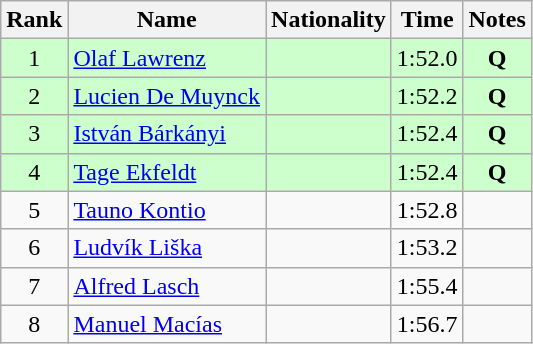<table class="wikitable sortable" style="text-align:center">
<tr>
<th>Rank</th>
<th>Name</th>
<th>Nationality</th>
<th>Time</th>
<th>Notes</th>
</tr>
<tr bgcolor=ccffcc>
<td>1</td>
<td align=left><a href='#'>Olaf Lawrenz</a></td>
<td align=left></td>
<td>1:52.0</td>
<td><strong>Q</strong></td>
</tr>
<tr bgcolor=ccffcc>
<td>2</td>
<td align=left><a href='#'>Lucien De Muynck</a></td>
<td align=left></td>
<td>1:52.2</td>
<td><strong>Q</strong></td>
</tr>
<tr bgcolor=ccffcc>
<td>3</td>
<td align=left><a href='#'>István Bárkányi</a></td>
<td align=left></td>
<td>1:52.4</td>
<td><strong>Q</strong></td>
</tr>
<tr bgcolor=ccffcc>
<td>4</td>
<td align=left><a href='#'>Tage Ekfeldt</a></td>
<td align=left></td>
<td>1:52.4</td>
<td><strong>Q</strong></td>
</tr>
<tr>
<td>5</td>
<td align=left><a href='#'>Tauno Kontio</a></td>
<td align=left></td>
<td>1:52.8</td>
<td></td>
</tr>
<tr>
<td>6</td>
<td align=left><a href='#'>Ludvík Liška</a></td>
<td align=left></td>
<td>1:53.2</td>
<td></td>
</tr>
<tr>
<td>7</td>
<td align=left><a href='#'>Alfred Lasch</a></td>
<td align=left></td>
<td>1:55.4</td>
<td></td>
</tr>
<tr>
<td>8</td>
<td align=left><a href='#'>Manuel Macías</a></td>
<td align=left></td>
<td>1:56.7</td>
<td></td>
</tr>
</table>
